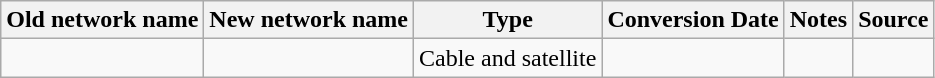<table class="wikitable">
<tr>
<th>Old network name</th>
<th>New network name</th>
<th>Type</th>
<th>Conversion Date</th>
<th>Notes</th>
<th>Source</th>
</tr>
<tr>
<td></td>
<td></td>
<td>Cable and satellite</td>
<td></td>
<td></td>
<td></td>
</tr>
</table>
